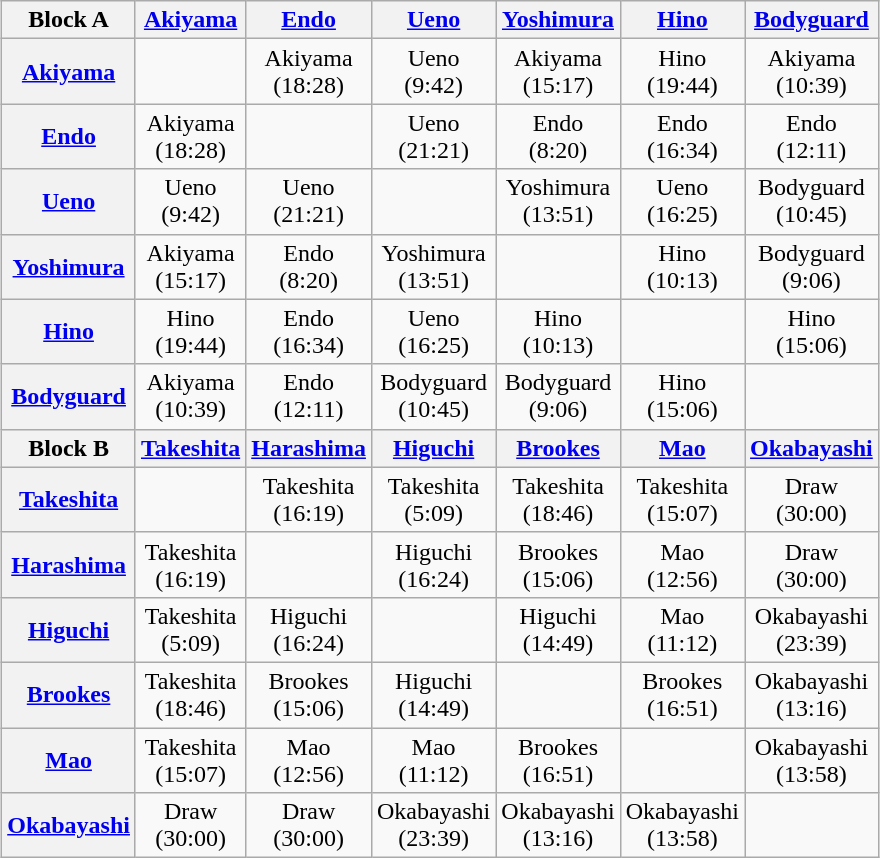<table class="wikitable" style="margin: 1em auto 1em auto">
<tr align="center">
<th>Block A</th>
<th><a href='#'>Akiyama</a></th>
<th><a href='#'>Endo</a></th>
<th><a href='#'>Ueno</a></th>
<th><a href='#'>Yoshimura</a></th>
<th><a href='#'>Hino</a></th>
<th><a href='#'>Bodyguard</a></th>
</tr>
<tr align="center">
<th><a href='#'>Akiyama</a></th>
<td></td>
<td>Akiyama<br>(18:28)</td>
<td>Ueno<br>(9:42)</td>
<td>Akiyama<br>(15:17)</td>
<td>Hino<br>(19:44)</td>
<td>Akiyama<br>(10:39)</td>
</tr>
<tr align="center">
<th><a href='#'>Endo</a></th>
<td>Akiyama<br>(18:28)</td>
<td></td>
<td>Ueno<br>(21:21)</td>
<td>Endo<br>(8:20)</td>
<td>Endo<br>(16:34)</td>
<td>Endo<br>(12:11)</td>
</tr>
<tr align="center">
<th><a href='#'>Ueno</a></th>
<td>Ueno<br>(9:42)</td>
<td>Ueno<br>(21:21)</td>
<td></td>
<td>Yoshimura<br>(13:51)</td>
<td>Ueno<br>(16:25)</td>
<td>Bodyguard<br>(10:45)</td>
</tr>
<tr align="center">
<th><a href='#'>Yoshimura</a></th>
<td>Akiyama<br>(15:17)</td>
<td>Endo<br>(8:20)</td>
<td>Yoshimura<br>(13:51)</td>
<td></td>
<td>Hino<br>(10:13)</td>
<td>Bodyguard<br>(9:06)</td>
</tr>
<tr align="center">
<th><a href='#'>Hino</a></th>
<td>Hino<br>(19:44)</td>
<td>Endo<br>(16:34)</td>
<td>Ueno<br>(16:25)</td>
<td>Hino<br>(10:13)</td>
<td></td>
<td>Hino<br>(15:06)</td>
</tr>
<tr align="center">
<th><a href='#'>Bodyguard</a></th>
<td>Akiyama<br>(10:39)</td>
<td>Endo<br>(12:11)</td>
<td>Bodyguard<br>(10:45)</td>
<td>Bodyguard<br>(9:06)</td>
<td>Hino<br>(15:06)</td>
<td></td>
</tr>
<tr align="center">
<th>Block B</th>
<th><a href='#'>Takeshita</a></th>
<th><a href='#'>Harashima</a></th>
<th><a href='#'>Higuchi</a></th>
<th><a href='#'>Brookes</a></th>
<th><a href='#'>Mao</a></th>
<th><a href='#'>Okabayashi</a></th>
</tr>
<tr align="center">
<th><a href='#'>Takeshita</a></th>
<td></td>
<td>Takeshita<br>(16:19)</td>
<td>Takeshita<br>(5:09)</td>
<td>Takeshita<br>(18:46)</td>
<td>Takeshita<br>(15:07)</td>
<td>Draw<br>(30:00)</td>
</tr>
<tr align="center">
<th><a href='#'>Harashima</a></th>
<td>Takeshita<br>(16:19)</td>
<td></td>
<td>Higuchi<br>(16:24)</td>
<td>Brookes<br>(15:06)</td>
<td>Mao<br>(12:56)</td>
<td>Draw<br>(30:00)</td>
</tr>
<tr align="center">
<th><a href='#'>Higuchi</a></th>
<td>Takeshita<br>(5:09)</td>
<td>Higuchi<br>(16:24)</td>
<td></td>
<td>Higuchi<br>(14:49)</td>
<td>Mao<br>(11:12)</td>
<td>Okabayashi<br>(23:39)</td>
</tr>
<tr align="center">
<th><a href='#'>Brookes</a></th>
<td>Takeshita<br>(18:46)</td>
<td>Brookes<br>(15:06)</td>
<td>Higuchi<br>(14:49)</td>
<td></td>
<td>Brookes<br>(16:51)</td>
<td>Okabayashi<br>(13:16)</td>
</tr>
<tr align="center">
<th><a href='#'>Mao</a></th>
<td>Takeshita<br>(15:07)</td>
<td>Mao<br>(12:56)</td>
<td>Mao<br>(11:12)</td>
<td>Brookes<br>(16:51)</td>
<td></td>
<td>Okabayashi<br>(13:58)</td>
</tr>
<tr align="center">
<th><a href='#'>Okabayashi</a></th>
<td>Draw<br>(30:00)</td>
<td>Draw<br>(30:00)</td>
<td>Okabayashi<br>(23:39)</td>
<td>Okabayashi<br>(13:16)</td>
<td>Okabayashi<br>(13:58)</td>
<td></td>
</tr>
</table>
